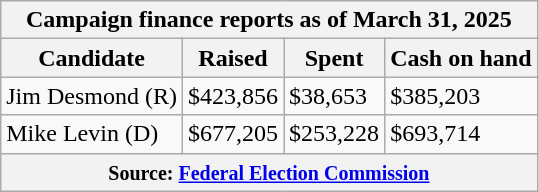<table class="wikitable sortable">
<tr>
<th colspan=4>Campaign finance reports as of March 31, 2025</th>
</tr>
<tr style="text-align:center;">
<th>Candidate</th>
<th>Raised</th>
<th>Spent</th>
<th>Cash on hand</th>
</tr>
<tr>
<td>Jim Desmond (R)</td>
<td>$423,856</td>
<td>$38,653</td>
<td>$385,203</td>
</tr>
<tr>
<td>Mike Levin (D)</td>
<td>$677,205</td>
<td>$253,228</td>
<td>$693,714</td>
</tr>
<tr>
<th colspan="4"><small>Source: <a href='#'>Federal Election Commission</a></small></th>
</tr>
</table>
